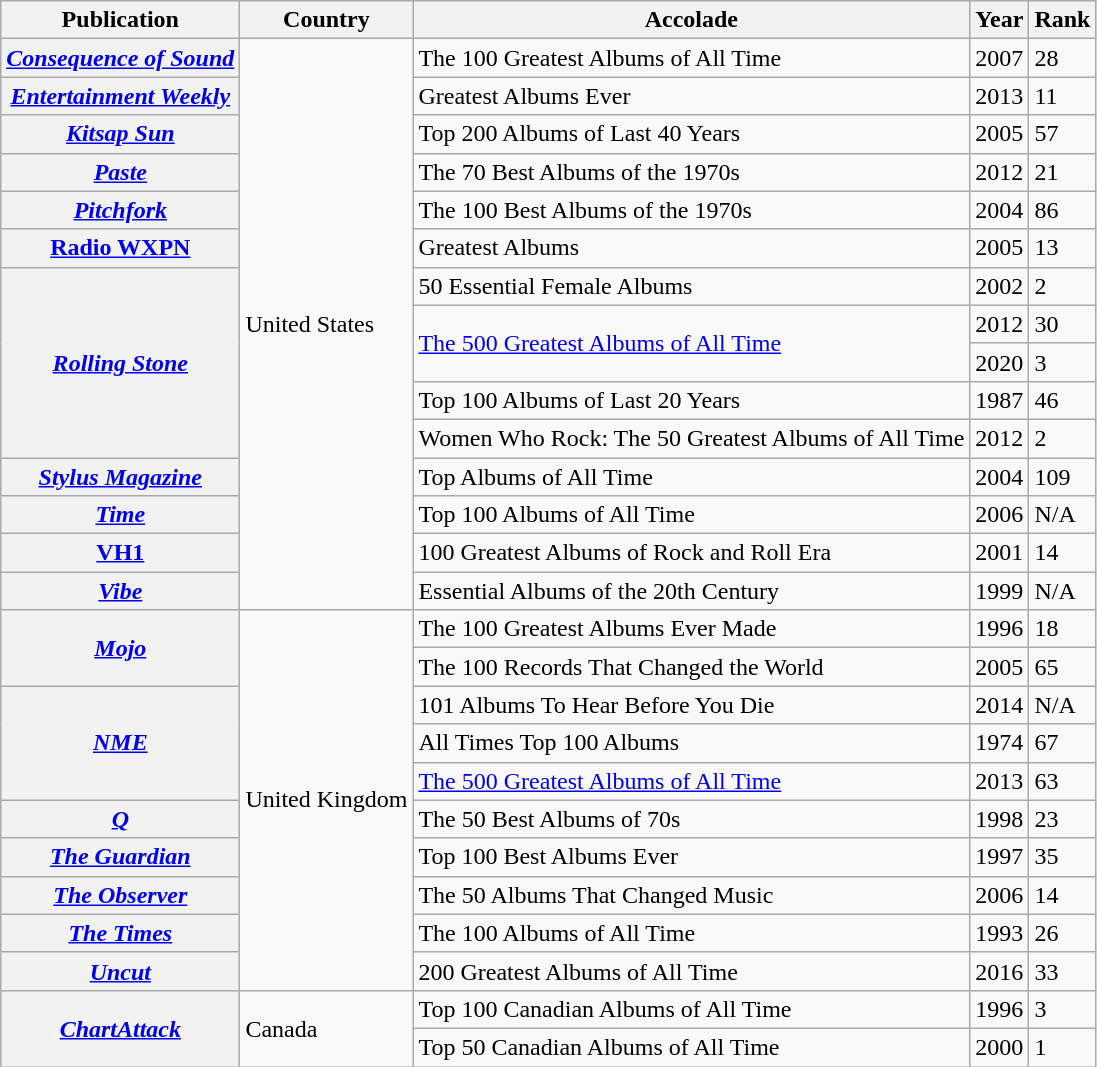<table class="wikitable sortable plainrowheaders">
<tr>
<th>Publication</th>
<th>Country</th>
<th>Accolade</th>
<th>Year</th>
<th>Rank</th>
</tr>
<tr>
<th scope="row"><em><a href='#'>Consequence of Sound</a></em></th>
<td rowspan="15">United States</td>
<td>The 100 Greatest Albums of All Time</td>
<td>2007</td>
<td>28</td>
</tr>
<tr>
<th scope="row"><em><a href='#'>Entertainment Weekly</a></em></th>
<td>Greatest Albums Ever</td>
<td>2013</td>
<td>11</td>
</tr>
<tr>
<th scope="row"><em><a href='#'>Kitsap Sun</a></em></th>
<td>Top 200 Albums of Last 40 Years</td>
<td>2005</td>
<td>57</td>
</tr>
<tr>
<th scope="row"><a href='#'><em>Paste</em></a></th>
<td>The 70 Best Albums of the 1970s</td>
<td>2012</td>
<td>21</td>
</tr>
<tr>
<th scope="row"><a href='#'><em>Pitchfork</em></a></th>
<td>The 100 Best Albums of the 1970s</td>
<td>2004</td>
<td>86</td>
</tr>
<tr>
<th scope="row"><a href='#'>Radio WXPN</a></th>
<td>Greatest Albums</td>
<td>2005</td>
<td>13</td>
</tr>
<tr>
<th scope="row" rowspan="5"><em><a href='#'>Rolling Stone</a></em></th>
<td>50 Essential Female Albums</td>
<td>2002</td>
<td>2</td>
</tr>
<tr>
<td rowspan="2"><a href='#'>The 500 Greatest Albums of All Time</a></td>
<td>2012</td>
<td>30</td>
</tr>
<tr>
<td>2020</td>
<td>3</td>
</tr>
<tr>
<td>Top 100 Albums of Last 20 Years</td>
<td>1987</td>
<td>46</td>
</tr>
<tr>
<td>Women Who Rock: The 50 Greatest Albums of All Time</td>
<td>2012</td>
<td>2</td>
</tr>
<tr>
<th scope="row"><em><a href='#'>Stylus Magazine</a></em></th>
<td>Top Albums of All Time</td>
<td>2004</td>
<td>109</td>
</tr>
<tr>
<th scope="row"><em><a href='#'>Time</a></em></th>
<td>Top 100 Albums of All Time</td>
<td>2006</td>
<td>N/A</td>
</tr>
<tr>
<th scope="row"><a href='#'>VH1</a></th>
<td>100 Greatest Albums of Rock and Roll Era</td>
<td>2001</td>
<td>14</td>
</tr>
<tr>
<th scope="row"><em><a href='#'>Vibe</a></em></th>
<td>Essential Albums of the 20th Century</td>
<td>1999</td>
<td>N/A</td>
</tr>
<tr>
<th rowspan="2" scope="row"><em><a href='#'>Mojo</a></em></th>
<td rowspan="10">United Kingdom</td>
<td>The 100 Greatest Albums Ever Made</td>
<td>1996</td>
<td>18</td>
</tr>
<tr>
<td>The 100 Records That Changed the World</td>
<td>2005</td>
<td>65</td>
</tr>
<tr>
<th scope="row" rowspan="3"><em><a href='#'>NME</a></em></th>
<td>101 Albums To Hear Before You Die</td>
<td>2014</td>
<td>N/A</td>
</tr>
<tr>
<td>All Times Top 100 Albums</td>
<td>1974</td>
<td>67</td>
</tr>
<tr>
<td><a href='#'>The 500 Greatest Albums of All Time</a></td>
<td>2013</td>
<td>63</td>
</tr>
<tr>
<th scope="row"><em><a href='#'>Q</a></em></th>
<td>The 50 Best Albums of 70s</td>
<td>1998</td>
<td>23</td>
</tr>
<tr>
<th scope="row"><em><a href='#'>The Guardian</a></em></th>
<td>Top 100 Best Albums Ever</td>
<td>1997</td>
<td>35</td>
</tr>
<tr>
<th scope="row"><em><a href='#'>The Observer</a></em></th>
<td>The 50 Albums That Changed Music</td>
<td>2006</td>
<td>14</td>
</tr>
<tr>
<th scope="row"><em><a href='#'>The Times</a></em></th>
<td>The 100 Albums of All Time</td>
<td>1993</td>
<td>26</td>
</tr>
<tr>
<th scope="row"><em><a href='#'>Uncut</a></em></th>
<td>200 Greatest Albums of All Time</td>
<td>2016</td>
<td>33</td>
</tr>
<tr>
<th rowspan="2" scope="row"><a href='#'><em>ChartAttack</em></a></th>
<td rowspan="2">Canada</td>
<td>Top 100 Canadian Albums of All Time</td>
<td>1996</td>
<td>3</td>
</tr>
<tr>
<td>Top 50 Canadian Albums of All Time</td>
<td>2000</td>
<td>1</td>
</tr>
</table>
